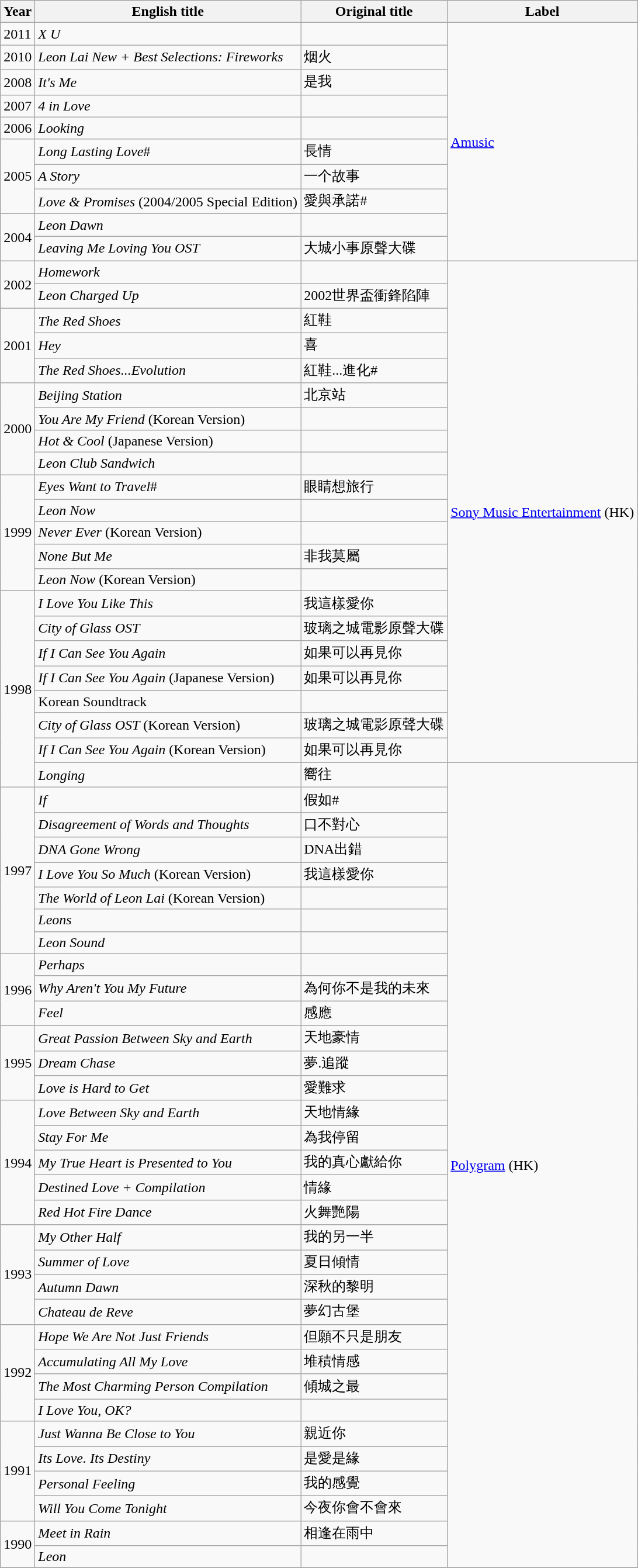<table class="wikitable">
<tr>
<th>Year</th>
<th>English title</th>
<th>Original title</th>
<th>Label</th>
</tr>
<tr>
<td>2011</td>
<td><em>X U</em></td>
<td></td>
<td rowspan="10"><a href='#'>Amusic</a></td>
</tr>
<tr>
<td>2010</td>
<td><em>Leon Lai New + Best Selections: Fireworks</em></td>
<td>烟火</td>
</tr>
<tr>
<td>2008</td>
<td><em>It's Me</em></td>
<td>是我</td>
</tr>
<tr>
<td>2007</td>
<td><em>4 in Love</em></td>
<td></td>
</tr>
<tr>
<td>2006</td>
<td><em>Looking</em></td>
<td></td>
</tr>
<tr>
<td rowspan="3">2005</td>
<td><em>Long Lasting Love</em>#</td>
<td>長情</td>
</tr>
<tr>
<td><em>A Story</em></td>
<td>一个故事</td>
</tr>
<tr>
<td><em>Love & Promises</em> (2004/2005 Special Edition)</td>
<td>愛與承諾#</td>
</tr>
<tr>
<td rowspan="2">2004</td>
<td><em>Leon Dawn</em></td>
<td></td>
</tr>
<tr>
<td><em>Leaving Me Loving You OST</em></td>
<td>大城小事原聲大碟</td>
</tr>
<tr>
<td rowspan="2">2002</td>
<td><em>Homework</em></td>
<td></td>
<td rowspan="21" align=center><a href='#'>Sony Music Entertainment</a> (HK)</td>
</tr>
<tr>
<td><em>Leon Charged Up</em></td>
<td>2002世界盃衝鋒陷陣</td>
</tr>
<tr>
<td rowspan="3">2001</td>
<td><em>The Red Shoes</em></td>
<td>紅鞋</td>
</tr>
<tr>
<td><em>Hey</em></td>
<td>喜</td>
</tr>
<tr>
<td><em>The Red Shoes...Evolution</em></td>
<td>紅鞋...進化#</td>
</tr>
<tr>
<td rowspan="4">2000</td>
<td><em>Beijing Station</em></td>
<td>北京站</td>
</tr>
<tr>
<td><em>You Are My Friend</em> (Korean Version)</td>
<td></td>
</tr>
<tr>
<td><em>Hot & Cool</em> (Japanese Version)</td>
<td></td>
</tr>
<tr>
<td><em>Leon Club Sandwich</em></td>
<td></td>
</tr>
<tr>
<td rowspan="5">1999</td>
<td><em>Eyes Want to Travel</em>#</td>
<td>眼睛想旅行</td>
</tr>
<tr>
<td><em>Leon Now</em></td>
<td></td>
</tr>
<tr>
<td><em>Never Ever</em> (Korean Version)</td>
<td></td>
</tr>
<tr>
<td><em>None But Me</em></td>
<td>非我莫屬</td>
</tr>
<tr>
<td><em>Leon Now</em> (Korean Version)</td>
<td></td>
</tr>
<tr>
<td rowspan="8">1998</td>
<td><em>I Love You Like This</em></td>
<td>我這樣愛你</td>
</tr>
<tr>
<td><em>City of Glass OST</em></td>
<td>玻璃之城電影原聲大碟</td>
</tr>
<tr>
<td><em>If I Can See You Again</em></td>
<td>如果可以再見你</td>
</tr>
<tr>
<td><em>If I Can See You Again</em> (Japanese Version)</td>
<td>如果可以再見你</td>
</tr>
<tr>
<td>Korean Soundtrack</td>
<td></td>
</tr>
<tr>
<td><em>City of Glass OST</em> (Korean Version)</td>
<td>玻璃之城電影原聲大碟</td>
</tr>
<tr>
<td><em>If I Can See You Again</em> (Korean Version)</td>
<td>如果可以再見你</td>
</tr>
<tr>
<td><em>Longing</em></td>
<td>嚮往</td>
<td rowspan="33"><a href='#'>Polygram</a> (HK)</td>
</tr>
<tr>
<td rowspan="7">1997</td>
<td><em>If</em></td>
<td>假如#</td>
</tr>
<tr>
<td><em>Disagreement of Words and Thoughts</em></td>
<td>口不對心</td>
</tr>
<tr>
<td><em>DNA Gone Wrong</em></td>
<td>DNA出錯</td>
</tr>
<tr>
<td><em>I Love You So Much</em> (Korean Version)</td>
<td>我這樣愛你</td>
</tr>
<tr>
<td><em>The World of Leon Lai</em> (Korean Version)</td>
<td></td>
</tr>
<tr>
<td><em>Leons</em></td>
<td></td>
</tr>
<tr>
<td><em>Leon Sound</em></td>
<td></td>
</tr>
<tr>
<td rowspan="3">1996</td>
<td><em>Perhaps</em></td>
<td></td>
</tr>
<tr>
<td><em>Why Aren't You My Future</em></td>
<td>為何你不是我的未來</td>
</tr>
<tr>
<td><em>Feel</em></td>
<td>感應</td>
</tr>
<tr>
<td rowspan="3">1995</td>
<td><em>Great Passion Between Sky and Earth</em></td>
<td>天地豪情</td>
</tr>
<tr>
<td><em>Dream Chase</em></td>
<td>夢.追蹤</td>
</tr>
<tr>
<td><em>Love is Hard to Get</em></td>
<td>愛難求</td>
</tr>
<tr>
<td rowspan="5">1994</td>
<td><em>Love Between Sky and Earth</em></td>
<td>天地情緣</td>
</tr>
<tr>
<td><em>Stay For Me</em></td>
<td>為我停留</td>
</tr>
<tr>
<td><em>My True Heart is Presented to You</em></td>
<td>我的真心獻給你</td>
</tr>
<tr>
<td><em>Destined Love + Compilation</em></td>
<td>情緣</td>
</tr>
<tr>
<td><em>Red Hot Fire Dance</em></td>
<td>火舞艷陽</td>
</tr>
<tr>
<td rowspan="4">1993</td>
<td><em>My Other Half</em></td>
<td>我的另一半</td>
</tr>
<tr>
<td><em>Summer of Love</em></td>
<td>夏日傾情</td>
</tr>
<tr>
<td><em>Autumn Dawn</em></td>
<td>深秋的黎明</td>
</tr>
<tr>
<td><em>Chateau de Reve</em></td>
<td>夢幻古堡</td>
</tr>
<tr>
<td rowspan="4">1992</td>
<td><em>Hope We Are Not Just Friends</em></td>
<td>但願不只是朋友</td>
</tr>
<tr>
<td><em>Accumulating All My Love</em></td>
<td>堆積情感</td>
</tr>
<tr>
<td><em>The Most Charming Person Compilation</em></td>
<td>傾城之最</td>
</tr>
<tr>
<td><em>I Love You, OK?</em></td>
<td></td>
</tr>
<tr>
<td rowspan="4">1991</td>
<td><em>Just Wanna Be Close to You</em></td>
<td>親近你</td>
</tr>
<tr>
<td><em>Its Love. Its Destiny</em></td>
<td>是愛是緣</td>
</tr>
<tr>
<td><em>Personal Feeling</em></td>
<td>我的感覺</td>
</tr>
<tr>
<td><em>Will You Come Tonight</em></td>
<td>今夜你會不會來</td>
</tr>
<tr>
<td rowspan="2">1990</td>
<td><em>Meet in Rain</em></td>
<td>相逢在雨中</td>
</tr>
<tr>
<td><em>Leon</em></td>
<td></td>
</tr>
<tr>
</tr>
</table>
